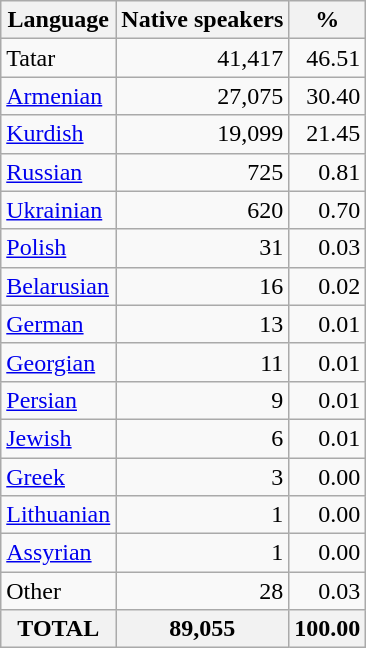<table class="wikitable sortable">
<tr>
<th>Language</th>
<th>Native speakers</th>
<th>%</th>
</tr>
<tr>
<td>Tatar</td>
<td align="right">41,417</td>
<td align="right">46.51</td>
</tr>
<tr>
<td><a href='#'>Armenian</a></td>
<td align="right">27,075</td>
<td align="right">30.40</td>
</tr>
<tr>
<td><a href='#'>Kurdish</a></td>
<td align="right">19,099</td>
<td align="right">21.45</td>
</tr>
<tr>
<td><a href='#'>Russian</a></td>
<td align="right">725</td>
<td align="right">0.81</td>
</tr>
<tr>
<td><a href='#'>Ukrainian</a></td>
<td align="right">620</td>
<td align="right">0.70</td>
</tr>
<tr>
<td><a href='#'>Polish</a></td>
<td align="right">31</td>
<td align="right">0.03</td>
</tr>
<tr>
<td><a href='#'>Belarusian</a></td>
<td align="right">16</td>
<td align="right">0.02</td>
</tr>
<tr>
<td><a href='#'>German</a></td>
<td align="right">13</td>
<td align="right">0.01</td>
</tr>
<tr>
<td><a href='#'>Georgian</a></td>
<td align="right">11</td>
<td align="right">0.01</td>
</tr>
<tr>
<td><a href='#'>Persian</a></td>
<td align="right">9</td>
<td align="right">0.01</td>
</tr>
<tr>
<td><a href='#'>Jewish</a></td>
<td align="right">6</td>
<td align="right">0.01</td>
</tr>
<tr>
<td><a href='#'>Greek</a></td>
<td align="right">3</td>
<td align="right">0.00</td>
</tr>
<tr>
<td><a href='#'>Lithuanian</a></td>
<td align="right">1</td>
<td align="right">0.00</td>
</tr>
<tr>
<td><a href='#'>Assyrian</a></td>
<td align="right">1</td>
<td align="right">0.00</td>
</tr>
<tr>
<td>Other</td>
<td align="right">28</td>
<td align="right">0.03</td>
</tr>
<tr>
<th>TOTAL</th>
<th>89,055</th>
<th>100.00</th>
</tr>
</table>
